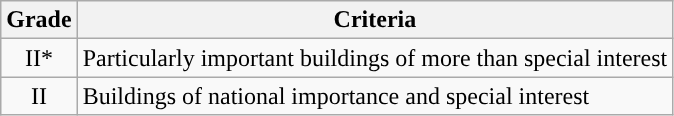<table class="wikitable">
<tr>
<th>Grade</th>
<th>Criteria</th>
</tr>
<tr>
<td align="center" >II*</td>
<td>Particularly important buildings of more than special interest</td>
</tr>
<tr>
<td align="center" >II</td>
<td>Buildings of national importance and special interest</td>
</tr>
</table>
